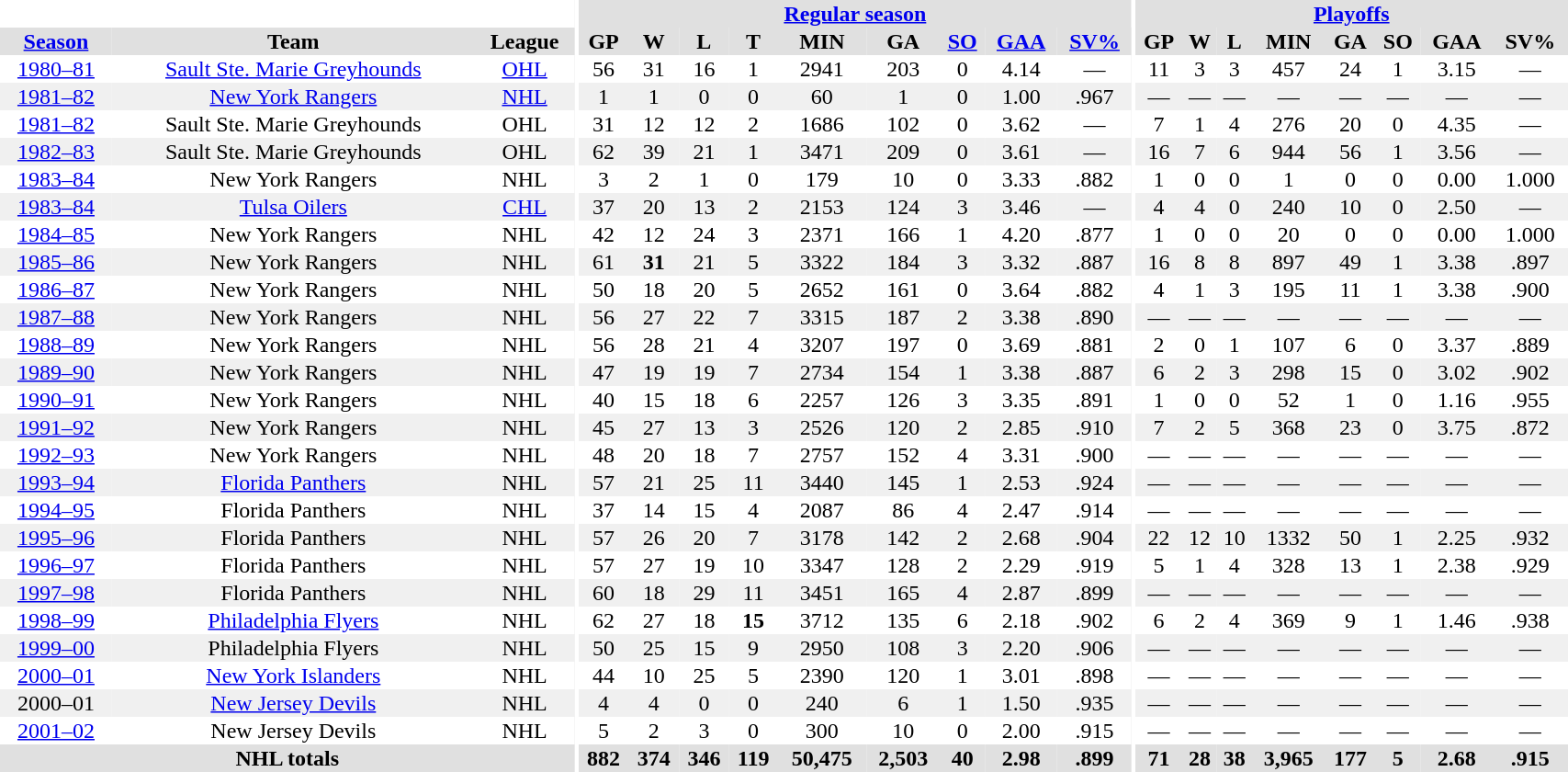<table border="0" cellpadding="1" cellspacing="0" style="width:90%; text-align:center;">
<tr bgcolor="#e0e0e0">
<th colspan="3" bgcolor="#ffffff"></th>
<th rowspan="99" bgcolor="#ffffff"></th>
<th colspan="9" bgcolor="#e0e0e0"><a href='#'>Regular season</a></th>
<th rowspan="99" bgcolor="#ffffff"></th>
<th colspan="8" bgcolor="#e0e0e0"><a href='#'>Playoffs</a></th>
</tr>
<tr bgcolor="#e0e0e0">
<th><a href='#'>Season</a></th>
<th>Team</th>
<th>League</th>
<th>GP</th>
<th>W</th>
<th>L</th>
<th>T</th>
<th>MIN</th>
<th>GA</th>
<th><a href='#'>SO</a></th>
<th><a href='#'>GAA</a></th>
<th><a href='#'>SV%</a></th>
<th>GP</th>
<th>W</th>
<th>L</th>
<th>MIN</th>
<th>GA</th>
<th>SO</th>
<th>GAA</th>
<th>SV%</th>
</tr>
<tr>
<td><a href='#'>1980–81</a></td>
<td><a href='#'>Sault Ste. Marie Greyhounds</a></td>
<td><a href='#'>OHL</a></td>
<td>56</td>
<td>31</td>
<td>16</td>
<td>1</td>
<td>2941</td>
<td>203</td>
<td>0</td>
<td>4.14</td>
<td>—</td>
<td>11</td>
<td>3</td>
<td>3</td>
<td>457</td>
<td>24</td>
<td>1</td>
<td>3.15</td>
<td>—</td>
</tr>
<tr bgcolor="#f0f0f0">
<td><a href='#'>1981–82</a></td>
<td><a href='#'>New York Rangers</a></td>
<td><a href='#'>NHL</a></td>
<td>1</td>
<td>1</td>
<td>0</td>
<td>0</td>
<td>60</td>
<td>1</td>
<td>0</td>
<td>1.00</td>
<td>.967</td>
<td>—</td>
<td>—</td>
<td>—</td>
<td>—</td>
<td>—</td>
<td>—</td>
<td>—</td>
<td>—</td>
</tr>
<tr>
<td><a href='#'>1981–82</a></td>
<td>Sault Ste. Marie Greyhounds</td>
<td>OHL</td>
<td>31</td>
<td>12</td>
<td>12</td>
<td>2</td>
<td>1686</td>
<td>102</td>
<td>0</td>
<td>3.62</td>
<td>—</td>
<td>7</td>
<td>1</td>
<td>4</td>
<td>276</td>
<td>20</td>
<td>0</td>
<td>4.35</td>
<td>—</td>
</tr>
<tr bgcolor="#f0f0f0">
<td><a href='#'>1982–83</a></td>
<td>Sault Ste. Marie Greyhounds</td>
<td>OHL</td>
<td>62</td>
<td>39</td>
<td>21</td>
<td>1</td>
<td>3471</td>
<td>209</td>
<td>0</td>
<td>3.61</td>
<td>—</td>
<td>16</td>
<td>7</td>
<td>6</td>
<td>944</td>
<td>56</td>
<td>1</td>
<td>3.56</td>
<td>—</td>
</tr>
<tr>
<td><a href='#'>1983–84</a></td>
<td>New York Rangers</td>
<td>NHL</td>
<td>3</td>
<td>2</td>
<td>1</td>
<td>0</td>
<td>179</td>
<td>10</td>
<td>0</td>
<td>3.33</td>
<td>.882</td>
<td>1</td>
<td>0</td>
<td>0</td>
<td>1</td>
<td>0</td>
<td>0</td>
<td>0.00</td>
<td>1.000</td>
</tr>
<tr bgcolor="#f0f0f0">
<td><a href='#'>1983–84</a></td>
<td><a href='#'>Tulsa Oilers</a></td>
<td><a href='#'>CHL</a></td>
<td>37</td>
<td>20</td>
<td>13</td>
<td>2</td>
<td>2153</td>
<td>124</td>
<td>3</td>
<td>3.46</td>
<td>—</td>
<td>4</td>
<td>4</td>
<td>0</td>
<td>240</td>
<td>10</td>
<td>0</td>
<td>2.50</td>
<td>—</td>
</tr>
<tr>
<td><a href='#'>1984–85</a></td>
<td>New York Rangers</td>
<td>NHL</td>
<td>42</td>
<td>12</td>
<td>24</td>
<td>3</td>
<td>2371</td>
<td>166</td>
<td>1</td>
<td>4.20</td>
<td>.877</td>
<td>1</td>
<td>0</td>
<td>0</td>
<td>20</td>
<td>0</td>
<td>0</td>
<td>0.00</td>
<td>1.000</td>
</tr>
<tr bgcolor="#f0f0f0">
<td><a href='#'>1985–86</a></td>
<td>New York Rangers</td>
<td>NHL</td>
<td>61</td>
<td><strong>31</strong></td>
<td>21</td>
<td>5</td>
<td>3322</td>
<td>184</td>
<td>3</td>
<td>3.32</td>
<td>.887</td>
<td>16</td>
<td>8</td>
<td>8</td>
<td>897</td>
<td>49</td>
<td>1</td>
<td>3.38</td>
<td>.897</td>
</tr>
<tr>
<td><a href='#'>1986–87</a></td>
<td>New York Rangers</td>
<td>NHL</td>
<td>50</td>
<td>18</td>
<td>20</td>
<td>5</td>
<td>2652</td>
<td>161</td>
<td>0</td>
<td>3.64</td>
<td>.882</td>
<td>4</td>
<td>1</td>
<td>3</td>
<td>195</td>
<td>11</td>
<td>1</td>
<td>3.38</td>
<td>.900</td>
</tr>
<tr bgcolor="#f0f0f0">
<td><a href='#'>1987–88</a></td>
<td>New York Rangers</td>
<td>NHL</td>
<td>56</td>
<td>27</td>
<td>22</td>
<td>7</td>
<td>3315</td>
<td>187</td>
<td>2</td>
<td>3.38</td>
<td>.890</td>
<td>—</td>
<td>—</td>
<td>—</td>
<td>—</td>
<td>—</td>
<td>—</td>
<td>—</td>
<td>—</td>
</tr>
<tr>
<td><a href='#'>1988–89</a></td>
<td>New York Rangers</td>
<td>NHL</td>
<td>56</td>
<td>28</td>
<td>21</td>
<td>4</td>
<td>3207</td>
<td>197</td>
<td>0</td>
<td>3.69</td>
<td>.881</td>
<td>2</td>
<td>0</td>
<td>1</td>
<td>107</td>
<td>6</td>
<td>0</td>
<td>3.37</td>
<td>.889</td>
</tr>
<tr bgcolor="#f0f0f0">
<td><a href='#'>1989–90</a></td>
<td>New York Rangers</td>
<td>NHL</td>
<td>47</td>
<td>19</td>
<td>19</td>
<td>7</td>
<td>2734</td>
<td>154</td>
<td>1</td>
<td>3.38</td>
<td>.887</td>
<td>6</td>
<td>2</td>
<td>3</td>
<td>298</td>
<td>15</td>
<td>0</td>
<td>3.02</td>
<td>.902</td>
</tr>
<tr>
<td><a href='#'>1990–91</a></td>
<td>New York Rangers</td>
<td>NHL</td>
<td>40</td>
<td>15</td>
<td>18</td>
<td>6</td>
<td>2257</td>
<td>126</td>
<td>3</td>
<td>3.35</td>
<td>.891</td>
<td>1</td>
<td>0</td>
<td>0</td>
<td>52</td>
<td>1</td>
<td>0</td>
<td>1.16</td>
<td>.955</td>
</tr>
<tr bgcolor="#f0f0f0">
<td><a href='#'>1991–92</a></td>
<td>New York Rangers</td>
<td>NHL</td>
<td>45</td>
<td>27</td>
<td>13</td>
<td>3</td>
<td>2526</td>
<td>120</td>
<td>2</td>
<td>2.85</td>
<td>.910</td>
<td>7</td>
<td>2</td>
<td>5</td>
<td>368</td>
<td>23</td>
<td>0</td>
<td>3.75</td>
<td>.872</td>
</tr>
<tr>
<td><a href='#'>1992–93</a></td>
<td>New York Rangers</td>
<td>NHL</td>
<td>48</td>
<td>20</td>
<td>18</td>
<td>7</td>
<td>2757</td>
<td>152</td>
<td>4</td>
<td>3.31</td>
<td>.900</td>
<td>—</td>
<td>—</td>
<td>—</td>
<td>—</td>
<td>—</td>
<td>—</td>
<td>—</td>
<td>—</td>
</tr>
<tr bgcolor="#f0f0f0">
<td><a href='#'>1993–94</a></td>
<td><a href='#'>Florida Panthers</a></td>
<td>NHL</td>
<td>57</td>
<td>21</td>
<td>25</td>
<td>11</td>
<td>3440</td>
<td>145</td>
<td>1</td>
<td>2.53</td>
<td>.924</td>
<td>—</td>
<td>—</td>
<td>—</td>
<td>—</td>
<td>—</td>
<td>—</td>
<td>—</td>
<td>—</td>
</tr>
<tr>
<td><a href='#'>1994–95</a></td>
<td>Florida Panthers</td>
<td>NHL</td>
<td>37</td>
<td>14</td>
<td>15</td>
<td>4</td>
<td>2087</td>
<td>86</td>
<td>4</td>
<td>2.47</td>
<td>.914</td>
<td>—</td>
<td>—</td>
<td>—</td>
<td>—</td>
<td>—</td>
<td>—</td>
<td>—</td>
<td>—</td>
</tr>
<tr bgcolor="#f0f0f0">
<td><a href='#'>1995–96</a></td>
<td>Florida Panthers</td>
<td>NHL</td>
<td>57</td>
<td>26</td>
<td>20</td>
<td>7</td>
<td>3178</td>
<td>142</td>
<td>2</td>
<td>2.68</td>
<td>.904</td>
<td>22</td>
<td>12</td>
<td>10</td>
<td>1332</td>
<td>50</td>
<td>1</td>
<td>2.25</td>
<td>.932</td>
</tr>
<tr>
<td><a href='#'>1996–97</a></td>
<td>Florida Panthers</td>
<td>NHL</td>
<td>57</td>
<td>27</td>
<td>19</td>
<td>10</td>
<td>3347</td>
<td>128</td>
<td>2</td>
<td>2.29</td>
<td>.919</td>
<td>5</td>
<td>1</td>
<td>4</td>
<td>328</td>
<td>13</td>
<td>1</td>
<td>2.38</td>
<td>.929</td>
</tr>
<tr bgcolor="#f0f0f0">
<td><a href='#'>1997–98</a></td>
<td>Florida Panthers</td>
<td>NHL</td>
<td>60</td>
<td>18</td>
<td>29</td>
<td>11</td>
<td>3451</td>
<td>165</td>
<td>4</td>
<td>2.87</td>
<td>.899</td>
<td>—</td>
<td>—</td>
<td>—</td>
<td>—</td>
<td>—</td>
<td>—</td>
<td>—</td>
<td>—</td>
</tr>
<tr>
<td><a href='#'>1998–99</a></td>
<td><a href='#'>Philadelphia Flyers</a></td>
<td>NHL</td>
<td>62</td>
<td>27</td>
<td>18</td>
<td><strong>15</strong></td>
<td>3712</td>
<td>135</td>
<td>6</td>
<td>2.18</td>
<td>.902</td>
<td>6</td>
<td>2</td>
<td>4</td>
<td>369</td>
<td>9</td>
<td>1</td>
<td>1.46</td>
<td>.938</td>
</tr>
<tr bgcolor="#f0f0f0">
<td><a href='#'>1999–00</a></td>
<td>Philadelphia Flyers</td>
<td>NHL</td>
<td>50</td>
<td>25</td>
<td>15</td>
<td>9</td>
<td>2950</td>
<td>108</td>
<td>3</td>
<td>2.20</td>
<td>.906</td>
<td>—</td>
<td>—</td>
<td>—</td>
<td>—</td>
<td>—</td>
<td>—</td>
<td>—</td>
<td>—</td>
</tr>
<tr>
<td><a href='#'>2000–01</a></td>
<td><a href='#'>New York Islanders</a></td>
<td>NHL</td>
<td>44</td>
<td>10</td>
<td>25</td>
<td>5</td>
<td>2390</td>
<td>120</td>
<td>1</td>
<td>3.01</td>
<td>.898</td>
<td>—</td>
<td>—</td>
<td>—</td>
<td>—</td>
<td>—</td>
<td>—</td>
<td>—</td>
<td>—</td>
</tr>
<tr bgcolor="#f0f0f0">
<td>2000–01</td>
<td><a href='#'>New Jersey Devils</a></td>
<td>NHL</td>
<td>4</td>
<td>4</td>
<td>0</td>
<td>0</td>
<td>240</td>
<td>6</td>
<td>1</td>
<td>1.50</td>
<td>.935</td>
<td>—</td>
<td>—</td>
<td>—</td>
<td>—</td>
<td>—</td>
<td>—</td>
<td>—</td>
<td>—</td>
</tr>
<tr>
<td><a href='#'>2001–02</a></td>
<td>New Jersey Devils</td>
<td>NHL</td>
<td>5</td>
<td>2</td>
<td>3</td>
<td>0</td>
<td>300</td>
<td>10</td>
<td>0</td>
<td>2.00</td>
<td>.915</td>
<td>—</td>
<td>—</td>
<td>—</td>
<td>—</td>
<td>—</td>
<td>—</td>
<td>—</td>
<td>—</td>
</tr>
<tr bgcolor="#e0e0e0">
<th colspan="3">NHL totals</th>
<th>882</th>
<th>374</th>
<th>346</th>
<th>119</th>
<th>50,475</th>
<th>2,503</th>
<th>40</th>
<th>2.98</th>
<th>.899</th>
<th>71</th>
<th>28</th>
<th>38</th>
<th>3,965</th>
<th>177</th>
<th>5</th>
<th>2.68</th>
<th>.915</th>
</tr>
</table>
